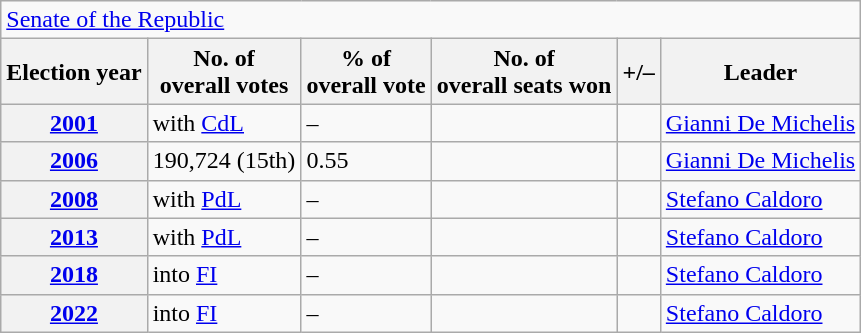<table class=wikitable>
<tr>
<td colspan=6><a href='#'>Senate of the Republic</a></td>
</tr>
<tr>
<th>Election year</th>
<th>No. of<br>overall votes</th>
<th>% of<br>overall vote</th>
<th>No. of<br>overall seats won</th>
<th>+/–</th>
<th>Leader</th>
</tr>
<tr>
<th><a href='#'>2001</a></th>
<td>with <a href='#'>CdL</a></td>
<td>–</td>
<td></td>
<td></td>
<td><a href='#'>Gianni De Michelis</a></td>
</tr>
<tr>
<th><a href='#'>2006</a></th>
<td>190,724 (15th)</td>
<td>0.55</td>
<td></td>
<td></td>
<td><a href='#'>Gianni De Michelis</a></td>
</tr>
<tr>
<th><a href='#'>2008</a></th>
<td>with <a href='#'>PdL</a></td>
<td>–</td>
<td></td>
<td></td>
<td><a href='#'>Stefano Caldoro</a></td>
</tr>
<tr>
<th><a href='#'>2013</a></th>
<td>with <a href='#'>PdL</a></td>
<td>–</td>
<td></td>
<td></td>
<td><a href='#'>Stefano Caldoro</a></td>
</tr>
<tr>
<th><a href='#'>2018</a></th>
<td>into <a href='#'>FI</a></td>
<td>–</td>
<td></td>
<td></td>
<td><a href='#'>Stefano Caldoro</a></td>
</tr>
<tr>
<th><a href='#'>2022</a></th>
<td>into <a href='#'>FI</a></td>
<td>–</td>
<td></td>
<td></td>
<td><a href='#'>Stefano Caldoro</a></td>
</tr>
</table>
